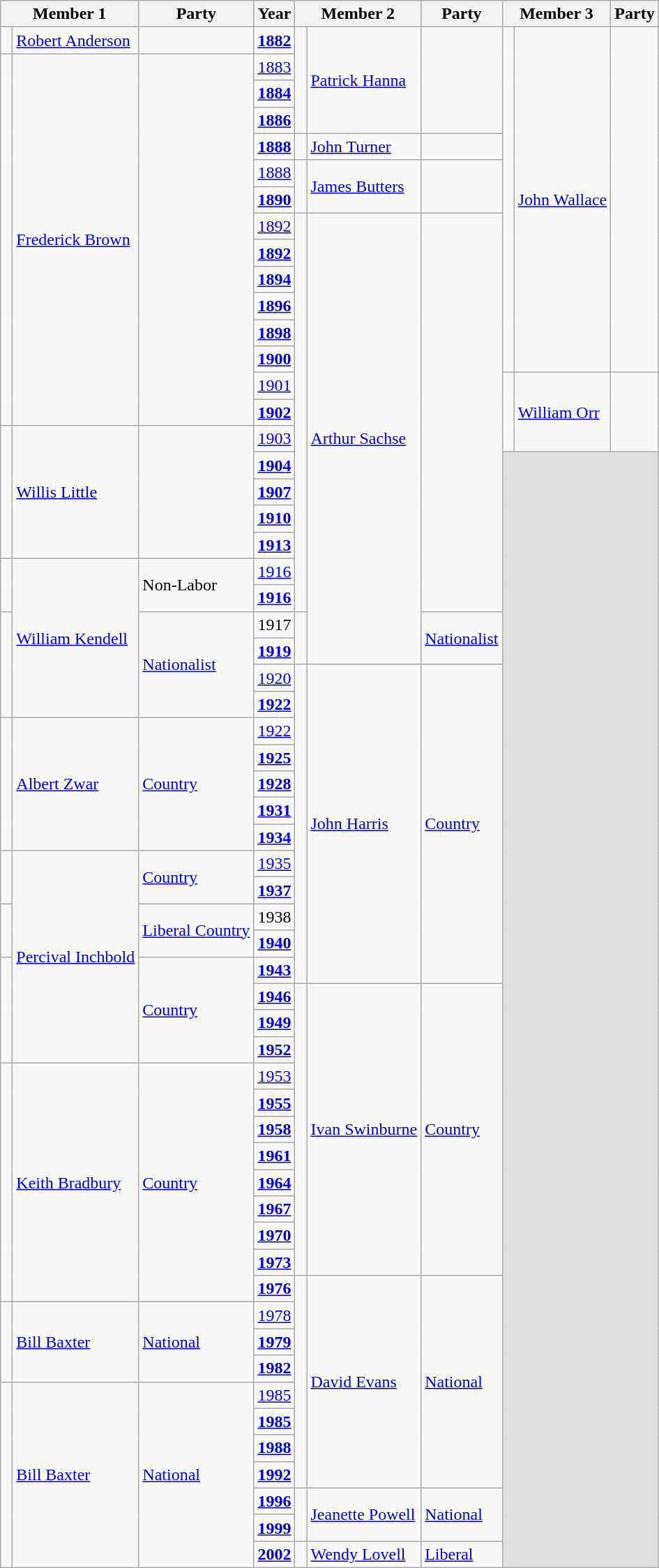<table class="wikitable">
<tr>
<th colspan=2>Member 1</th>
<th>Party</th>
<th>Year</th>
<th colspan=2>Member 2</th>
<th>Party</th>
<th colspan=2>Member 3</th>
<th>Party</th>
</tr>
<tr>
<td> </td>
<td><a href='#'>Robert Anderson</a></td>
<td> </td>
<td><strong><a href='#'>1882</a></strong></td>
<td rowspan=4 > </td>
<td rowspan=4><a href='#'>Patrick Hanna</a></td>
<td rowspan=4> </td>
<td rowspan=13 > </td>
<td rowspan=13><a href='#'>John Wallace</a></td>
<td rowspan=13> </td>
</tr>
<tr>
<td rowspan=14 > </td>
<td rowspan=14><a href='#'>Frederick Brown</a></td>
<td rowspan=14> </td>
<td><a href='#'>1883</a></td>
</tr>
<tr>
<td><strong><a href='#'>1884</a></strong></td>
</tr>
<tr>
<td><strong><a href='#'>1886</a></strong></td>
</tr>
<tr>
<td><strong><a href='#'>1888</a></strong></td>
<td> </td>
<td><a href='#'>John Turner</a></td>
<td> </td>
</tr>
<tr>
<td><a href='#'>1888</a></td>
<td rowspan=2 > </td>
<td rowspan=2><a href='#'>James Butters</a></td>
<td rowspan=2> </td>
</tr>
<tr>
<td><strong><a href='#'>1890</a></strong></td>
</tr>
<tr>
<td><a href='#'>1892</a></td>
<td rowspan=15 > </td>
<td rowspan=17><a href='#'>Arthur Sachse</a></td>
<td rowspan=15> </td>
</tr>
<tr>
<td><strong><a href='#'>1892</a></strong></td>
</tr>
<tr>
<td><strong><a href='#'>1894</a></strong></td>
</tr>
<tr>
<td><strong><a href='#'>1896</a></strong></td>
</tr>
<tr>
<td><strong><a href='#'>1898</a></strong></td>
</tr>
<tr>
<td><strong><a href='#'>1900</a></strong></td>
</tr>
<tr>
<td><a href='#'>1901</a></td>
<td rowspan=3 > </td>
<td rowspan=3><a href='#'>William Orr</a></td>
<td rowspan=3> </td>
</tr>
<tr>
<td><strong><a href='#'>1902</a></strong></td>
</tr>
<tr>
<td rowspan=5 > </td>
<td rowspan=5><a href='#'>Willis Little</a></td>
<td rowspan=5> </td>
<td><a href='#'>1903</a></td>
</tr>
<tr>
<td><strong><a href='#'>1904</a></strong></td>
<td rowspan=43 colspan=3  bgcolor=#DFDFDF> </td>
</tr>
<tr>
<td><strong><a href='#'>1907</a></strong></td>
</tr>
<tr>
<td><strong><a href='#'>1910</a></strong></td>
</tr>
<tr>
<td><strong><a href='#'>1913</a></strong></td>
</tr>
<tr>
<td rowspan=2 > </td>
<td rowspan=6><a href='#'>William Kendell</a></td>
<td rowspan=2>Non-Labor</td>
<td><a href='#'>1916</a></td>
</tr>
<tr>
<td><strong><a href='#'>1916</a></strong></td>
</tr>
<tr>
<td rowspan=4 > </td>
<td rowspan=4><a href='#'>Nationalist</a></td>
<td>1917</td>
<td rowspan=2 > </td>
<td rowspan=2><a href='#'>Nationalist</a></td>
</tr>
<tr>
<td><strong><a href='#'>1919</a></strong></td>
</tr>
<tr>
<td><a href='#'>1920</a></td>
<td rowspan=12 > </td>
<td rowspan=12><a href='#'>John Harris</a></td>
<td rowspan=12><a href='#'>Country</a></td>
</tr>
<tr>
<td><strong><a href='#'>1922</a></strong></td>
</tr>
<tr>
<td rowspan=5 > </td>
<td rowspan=5><a href='#'>Albert Zwar</a></td>
<td rowspan=5><a href='#'>Country</a></td>
<td><a href='#'>1922</a></td>
</tr>
<tr>
<td><strong><a href='#'>1925</a></strong></td>
</tr>
<tr>
<td><strong><a href='#'>1928</a></strong></td>
</tr>
<tr>
<td><strong><a href='#'>1931</a></strong></td>
</tr>
<tr>
<td><strong><a href='#'>1934</a></strong></td>
</tr>
<tr>
<td rowspan=2 > </td>
<td rowspan=8><a href='#'>Percival Inchbold</a></td>
<td rowspan=2><a href='#'>Country</a></td>
<td><a href='#'>1935</a></td>
</tr>
<tr>
<td><strong><a href='#'>1937</a></strong></td>
</tr>
<tr>
<td rowspan=2 > </td>
<td rowspan=2><a href='#'>Liberal Country</a></td>
<td>1938</td>
</tr>
<tr>
<td><strong><a href='#'>1940</a></strong></td>
</tr>
<tr>
<td rowspan=4 > </td>
<td rowspan=4><a href='#'>Country</a></td>
<td><strong><a href='#'>1943</a></strong></td>
</tr>
<tr>
<td><strong><a href='#'>1946</a></strong></td>
<td rowspan=11 > </td>
<td rowspan=11><a href='#'>Ivan Swinburne</a></td>
<td rowspan=11><a href='#'>Country</a></td>
</tr>
<tr>
<td><strong><a href='#'>1949</a></strong></td>
</tr>
<tr>
<td><strong><a href='#'>1952</a></strong></td>
</tr>
<tr>
<td rowspan=9 > </td>
<td rowspan=9><a href='#'>Keith Bradbury</a></td>
<td rowspan=9><a href='#'>Country</a></td>
<td><a href='#'>1953</a></td>
</tr>
<tr>
<td><strong><a href='#'>1955</a></strong></td>
</tr>
<tr>
<td><strong><a href='#'>1958</a></strong></td>
</tr>
<tr>
<td><strong><a href='#'>1961</a></strong></td>
</tr>
<tr>
<td><strong><a href='#'>1964</a></strong></td>
</tr>
<tr>
<td><strong><a href='#'>1967</a></strong></td>
</tr>
<tr>
<td><strong><a href='#'>1970</a></strong></td>
</tr>
<tr>
<td><strong><a href='#'>1973</a></strong></td>
</tr>
<tr>
<td><strong><a href='#'>1976</a></strong></td>
<td rowspan=8 > </td>
<td rowspan=8><a href='#'>David Evans</a></td>
<td rowspan=8><a href='#'>National</a></td>
</tr>
<tr>
<td rowspan=3 > </td>
<td rowspan=3><a href='#'>Bill Baxter</a></td>
<td rowspan=3><a href='#'>National</a></td>
<td><a href='#'>1978</a></td>
</tr>
<tr>
<td><strong><a href='#'>1979</a></strong></td>
</tr>
<tr>
<td><strong><a href='#'>1982</a></strong></td>
</tr>
<tr>
<td rowspan=7 > </td>
<td rowspan=7><a href='#'>Bill Baxter</a></td>
<td rowspan=7><a href='#'>National</a></td>
<td><a href='#'>1985</a></td>
</tr>
<tr>
<td><strong><a href='#'>1985</a></strong></td>
</tr>
<tr>
<td><strong><a href='#'>1988</a></strong></td>
</tr>
<tr>
<td><strong><a href='#'>1992</a></strong></td>
</tr>
<tr>
<td><strong><a href='#'>1996</a></strong></td>
<td rowspan=2 > </td>
<td rowspan=2><a href='#'>Jeanette Powell</a></td>
<td rowspan=2><a href='#'>National</a></td>
</tr>
<tr>
<td><strong><a href='#'>1999</a></strong></td>
</tr>
<tr>
<td><strong><a href='#'>2002</a></strong></td>
<td> </td>
<td><a href='#'>Wendy Lovell</a></td>
<td><a href='#'>Liberal</a></td>
</tr>
</table>
